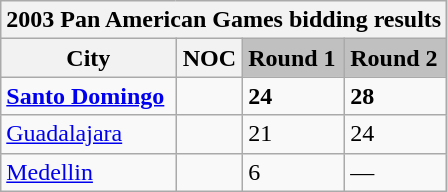<table class="wikitable">
<tr>
<th colspan="7">2003 Pan American Games bidding results</th>
</tr>
<tr>
<th>City</th>
<th>NOC</th>
<td bgcolor="silver"><strong>Round 1</strong></td>
<td bgcolor="silver"><strong>Round 2</strong></td>
</tr>
<tr>
<td><strong><a href='#'>Santo Domingo</a></strong></td>
<td><strong></strong></td>
<td><strong>24</strong></td>
<td><strong>28</strong></td>
</tr>
<tr>
<td><a href='#'>Guadalajara</a></td>
<td></td>
<td>21</td>
<td>24</td>
</tr>
<tr>
<td><a href='#'>Medellin</a></td>
<td></td>
<td>6</td>
<td>—</td>
</tr>
</table>
